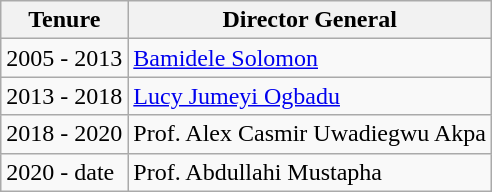<table class="wikitable">
<tr>
<th>Tenure</th>
<th>Director General</th>
</tr>
<tr>
<td>2005 - 2013</td>
<td><a href='#'>Bamidele Solomon</a></td>
</tr>
<tr>
<td>2013 - 2018</td>
<td><a href='#'>Lucy Jumeyi Ogbadu</a></td>
</tr>
<tr>
<td>2018 - 2020</td>
<td>Prof. Alex Casmir Uwadiegwu Akpa</td>
</tr>
<tr>
<td>2020 - date</td>
<td>Prof. Abdullahi Mustapha</td>
</tr>
</table>
